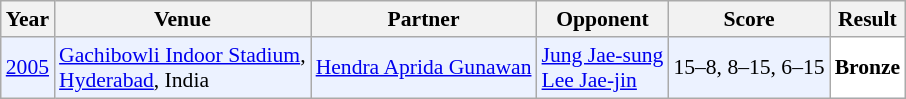<table class="sortable wikitable" style="font-size: 90%;">
<tr>
<th>Year</th>
<th>Venue</th>
<th>Partner</th>
<th>Opponent</th>
<th>Score</th>
<th>Result</th>
</tr>
<tr style="background:#ECF2FF">
<td align="center"><a href='#'>2005</a></td>
<td align="left"><a href='#'>Gachibowli Indoor Stadium</a>,<br><a href='#'>Hyderabad</a>, India</td>
<td align="left"> <a href='#'>Hendra Aprida Gunawan</a></td>
<td align="left"> <a href='#'>Jung Jae-sung</a><br> <a href='#'>Lee Jae-jin</a></td>
<td align="left">15–8, 8–15, 6–15</td>
<td style="text-align:left; background:white"> <strong>Bronze</strong></td>
</tr>
</table>
